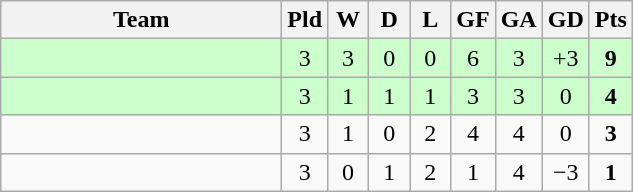<table class="wikitable" style="text-align:center;">
<tr>
<th width=180>Team</th>
<th width=20>Pld</th>
<th width=20>W</th>
<th width=20>D</th>
<th width=20>L</th>
<th width=20>GF</th>
<th width=20>GA</th>
<th width=20>GD</th>
<th width=20>Pts</th>
</tr>
<tr bgcolor=ccffcc>
<td align="left"></td>
<td>3</td>
<td>3</td>
<td>0</td>
<td>0</td>
<td>6</td>
<td>3</td>
<td>+3</td>
<td><strong>9</strong></td>
</tr>
<tr bgcolor=ccffcc>
<td align="left"></td>
<td>3</td>
<td>1</td>
<td>1</td>
<td>1</td>
<td>3</td>
<td>3</td>
<td>0</td>
<td><strong>4</strong></td>
</tr>
<tr>
<td align="left"></td>
<td>3</td>
<td>1</td>
<td>0</td>
<td>2</td>
<td>4</td>
<td>4</td>
<td>0</td>
<td><strong>3</strong></td>
</tr>
<tr>
<td align="left"><em></em></td>
<td>3</td>
<td>0</td>
<td>1</td>
<td>2</td>
<td>1</td>
<td>4</td>
<td>−3</td>
<td><strong>1</strong></td>
</tr>
</table>
